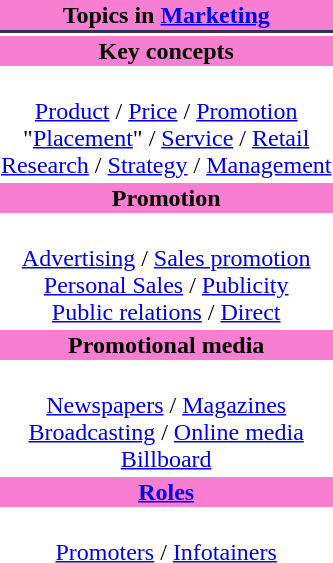<table align="right" id="infobox" style="margin: 0 0 1em 1em">
<tr style="background:#f87ed1" align="center">
<td style="border-bottom: 2px solid #303060""><strong>Topics in <a href='#'>Marketing</a></strong></td>
</tr>
<tr style="background:#f87ed1" align="center">
<td><strong>Key concepts</strong></td>
</tr>
<tr align="center">
<td><br><a href='#'>Product</a> / <a href='#'>Price</a> / <a href='#'>Promotion</a> <br> "<a href='#'>Placement</a>" / <a href='#'>Service</a> / <a href='#'>Retail</a> <br>
<a href='#'>Research</a> / <a href='#'>Strategy</a> / <a href='#'>Management</a></td>
</tr>
<tr style="background:#f87ed1" align="center">
<td><strong>Promotion</strong></td>
</tr>
<tr align="center">
<td><br><a href='#'>Advertising</a> / <a href='#'>Sales promotion</a> <br>
<a href='#'>Personal Sales</a> / <a href='#'>Publicity</a> <br>                      
<a href='#'>Public relations</a> / <a href='#'>Direct</a></td>
</tr>
<tr style="background:#f87ed1" align="center">
<td><strong>Promotional media</strong></td>
</tr>
<tr align="center">
<td><br><a href='#'>Newspapers</a> / <a href='#'>Magazines</a> <br>
<a href='#'>Broadcasting</a> / <a href='#'>Online media</a> <br>
<a href='#'>Billboard</a></td>
</tr>
<tr style="background:#f87ed1" align="center">
<td><strong><a href='#'>Roles</a></strong></td>
</tr>
<tr align="center">
<td><br><a href='#'>Promoters</a> / <a href='#'>Infotainers</a><br></td>
</tr>
</table>
